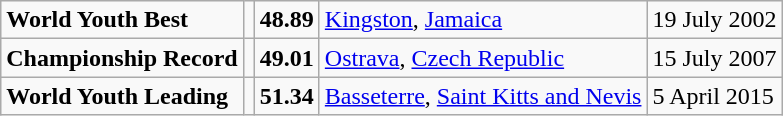<table class="wikitable">
<tr>
<td><strong>World Youth Best</strong></td>
<td></td>
<td><strong>48.89</strong></td>
<td><a href='#'>Kingston</a>, <a href='#'>Jamaica</a></td>
<td>19 July 2002</td>
</tr>
<tr>
<td><strong>Championship Record</strong></td>
<td></td>
<td><strong>49.01</strong></td>
<td><a href='#'>Ostrava</a>, <a href='#'>Czech Republic</a></td>
<td>15 July 2007</td>
</tr>
<tr>
<td><strong>World Youth Leading</strong></td>
<td></td>
<td><strong>51.34</strong></td>
<td><a href='#'>Basseterre</a>, <a href='#'>Saint Kitts and Nevis</a></td>
<td>5 April 2015</td>
</tr>
</table>
